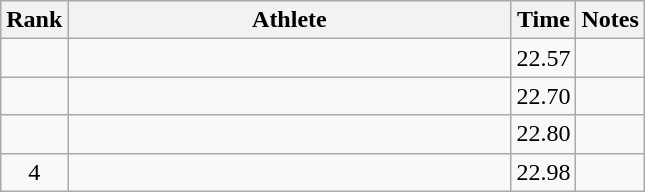<table class="wikitable" style="text-align:center">
<tr>
<th>Rank</th>
<th Style="width:18em">Athlete</th>
<th>Time</th>
<th>Notes</th>
</tr>
<tr>
<td></td>
<td style="text-align:left"></td>
<td>22.57</td>
<td></td>
</tr>
<tr>
<td></td>
<td style="text-align:left"></td>
<td>22.70</td>
<td></td>
</tr>
<tr>
<td></td>
<td style="text-align:left"></td>
<td>22.80</td>
<td></td>
</tr>
<tr>
<td>4</td>
<td style="text-align:left"></td>
<td>22.98</td>
<td></td>
</tr>
</table>
